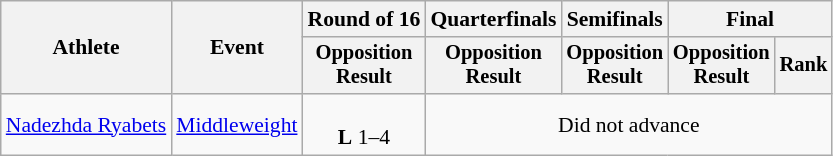<table class="wikitable" style="font-size:90%">
<tr>
<th rowspan="2">Athlete</th>
<th rowspan="2">Event</th>
<th>Round of 16</th>
<th>Quarterfinals</th>
<th>Semifinals</th>
<th colspan=2>Final</th>
</tr>
<tr style="font-size:95%">
<th>Opposition<br>Result</th>
<th>Opposition<br>Result</th>
<th>Opposition<br>Result</th>
<th>Opposition<br>Result</th>
<th>Rank</th>
</tr>
<tr align=center>
<td align=left><a href='#'>Nadezhda Ryabets</a></td>
<td align=left><a href='#'>Middleweight</a></td>
<td><br><strong>L</strong> 1–4</td>
<td colspan=4>Did not advance</td>
</tr>
</table>
